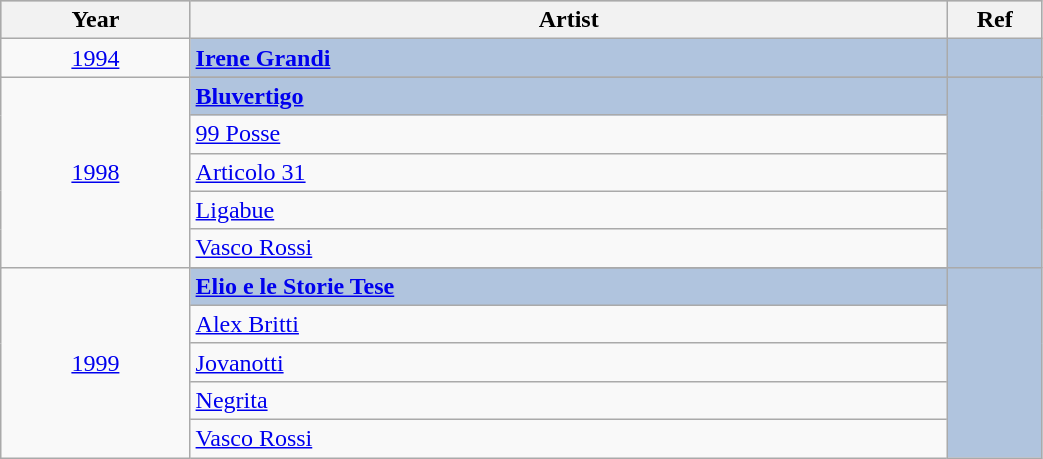<table class="wikitable" style="width:55%;">
<tr style="background:#bebebe;">
<th style="width:10%;">Year</th>
<th style="width:40%;">Artist</th>
<th style="width:5%;">Ref</th>
</tr>
<tr>
<td align="center"><a href='#'>1994</a></td>
<td style="background:#B0C4DE"><strong><a href='#'>Irene Grandi</a></strong></td>
<td style="background:#B0C4DE" align="center"></td>
</tr>
<tr>
<td rowspan="6" align="center"><a href='#'>1998</a></td>
</tr>
<tr style="background:#B0C4DE">
<td><strong><a href='#'>Bluvertigo</a></strong></td>
<td rowspan="6" align="center"></td>
</tr>
<tr>
<td><a href='#'>99 Posse</a></td>
</tr>
<tr>
<td><a href='#'>Articolo 31</a></td>
</tr>
<tr>
<td><a href='#'>Ligabue</a></td>
</tr>
<tr>
<td><a href='#'>Vasco Rossi</a></td>
</tr>
<tr>
<td rowspan="6" align="center"><a href='#'>1999</a></td>
</tr>
<tr style="background:#B0C4DE">
<td><strong><a href='#'>Elio e le Storie Tese</a></strong></td>
<td rowspan="6" align="center"></td>
</tr>
<tr>
<td><a href='#'>Alex Britti</a></td>
</tr>
<tr>
<td><a href='#'>Jovanotti</a></td>
</tr>
<tr>
<td><a href='#'>Negrita</a></td>
</tr>
<tr>
<td><a href='#'>Vasco Rossi</a></td>
</tr>
</table>
